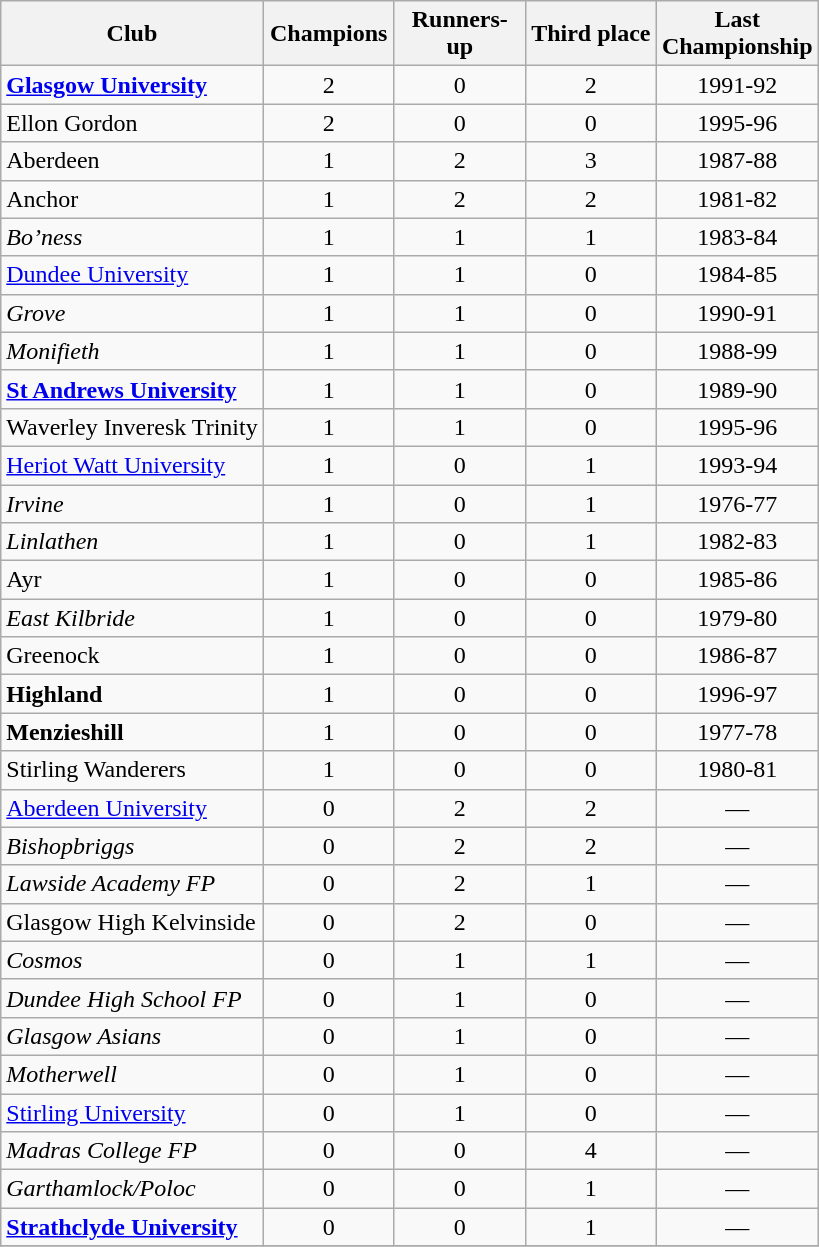<table class="wikitable sortable" style="text-align:center">
<tr>
<th>Club</th>
<th width=80>Champions</th>
<th width=80>Runners-up</th>
<th width=80>Third place</th>
<th width=80>Last Championship</th>
</tr>
<tr>
<td style="text-align:left"><strong><a href='#'>Glasgow University</a> </strong></td>
<td>2</td>
<td>0</td>
<td>2</td>
<td>1991-92</td>
</tr>
<tr>
<td style="text-align:left">Ellon Gordon</td>
<td>2</td>
<td>0</td>
<td>0</td>
<td>1995-96</td>
</tr>
<tr>
<td style="text-align:left">Aberdeen</td>
<td>1</td>
<td>2</td>
<td>3</td>
<td>1987-88</td>
</tr>
<tr>
<td style="text-align:left">Anchor</td>
<td>1</td>
<td>2</td>
<td>2</td>
<td>1981-82</td>
</tr>
<tr>
<td style="text-align:left"><em>Bo’ness</em></td>
<td>1</td>
<td>1</td>
<td>1</td>
<td>1983-84</td>
</tr>
<tr>
<td style="text-align:left"><a href='#'>Dundee University</a></td>
<td>1</td>
<td>1</td>
<td>0</td>
<td>1984-85</td>
</tr>
<tr>
<td style="text-align:left"><em>Grove</em></td>
<td>1</td>
<td>1</td>
<td>0</td>
<td>1990-91</td>
</tr>
<tr>
<td style="text-align:left"><em>Monifieth</em></td>
<td>1</td>
<td>1</td>
<td>0</td>
<td>1988-99</td>
</tr>
<tr>
<td style="text-align:left"><strong><a href='#'>St Andrews University</a></strong></td>
<td>1</td>
<td>1</td>
<td>0</td>
<td>1989-90</td>
</tr>
<tr>
<td style="text-align:left">Waverley Inveresk Trinity </td>
<td>1</td>
<td>1</td>
<td>0</td>
<td>1995-96</td>
</tr>
<tr>
<td style="text-align:left"><a href='#'>Heriot Watt University</a></td>
<td>1</td>
<td>0</td>
<td>1</td>
<td>1993-94</td>
</tr>
<tr>
<td style="text-align:left"><em>Irvine</em></td>
<td>1</td>
<td>0</td>
<td>1</td>
<td>1976-77</td>
</tr>
<tr>
<td style="text-align:left"><em>Linlathen</em></td>
<td>1</td>
<td>0</td>
<td>1</td>
<td>1982-83</td>
</tr>
<tr>
<td style="text-align:left">Ayr</td>
<td>1</td>
<td>0</td>
<td>0</td>
<td>1985-86</td>
</tr>
<tr>
<td style="text-align:left"><em>East Kilbride</em></td>
<td>1</td>
<td>0</td>
<td>0</td>
<td>1979-80</td>
</tr>
<tr>
<td style="text-align:left">Greenock</td>
<td>1</td>
<td>0</td>
<td>0</td>
<td>1986-87</td>
</tr>
<tr>
<td style="text-align:left"><strong>Highland</strong></td>
<td>1</td>
<td>0</td>
<td>0</td>
<td>1996-97</td>
</tr>
<tr>
<td style="text-align:left"><strong>Menzieshill</strong></td>
<td>1</td>
<td>0</td>
<td>0</td>
<td>1977-78</td>
</tr>
<tr>
<td style="text-align:left">Stirling Wanderers</td>
<td>1</td>
<td>0</td>
<td>0</td>
<td>1980-81</td>
</tr>
<tr>
<td style="text-align:left"><a href='#'>Aberdeen University</a></td>
<td>0</td>
<td>2</td>
<td>2</td>
<td>—</td>
</tr>
<tr>
<td style="text-align:left"><em>Bishopbriggs</em></td>
<td>0</td>
<td>2</td>
<td>2</td>
<td>—</td>
</tr>
<tr>
<td style="text-align:left"><em>Lawside Academy FP</em></td>
<td>0</td>
<td>2</td>
<td>1</td>
<td>—</td>
</tr>
<tr>
<td style="text-align:left">Glasgow High Kelvinside</td>
<td>0</td>
<td>2</td>
<td>0</td>
<td>—</td>
</tr>
<tr>
<td style="text-align:left"><em>Cosmos</em></td>
<td>0</td>
<td>1</td>
<td>1</td>
<td>—</td>
</tr>
<tr>
<td style="text-align:left"><em>Dundee High School FP</em></td>
<td>0</td>
<td>1</td>
<td>0</td>
<td>—</td>
</tr>
<tr>
<td style="text-align:left"><em>Glasgow Asians</em></td>
<td>0</td>
<td>1</td>
<td>0</td>
<td>—</td>
</tr>
<tr>
<td style="text-align:left"><em>Motherwell</em></td>
<td>0</td>
<td>1</td>
<td>0</td>
<td>—</td>
</tr>
<tr>
<td style="text-align:left"><a href='#'>Stirling University</a></td>
<td>0</td>
<td>1</td>
<td>0</td>
<td>—</td>
</tr>
<tr>
<td style="text-align:left"><em>Madras College FP</em></td>
<td>0</td>
<td>0</td>
<td>4</td>
<td>—</td>
</tr>
<tr>
<td style="text-align:left"><em>Garthamlock/Poloc</em></td>
<td>0</td>
<td>0</td>
<td>1</td>
<td>—</td>
</tr>
<tr>
<td style="text-align:left"><strong><a href='#'>Strathclyde University</a> </strong></td>
<td>0</td>
<td>0</td>
<td>1</td>
<td>—</td>
</tr>
<tr>
</tr>
</table>
